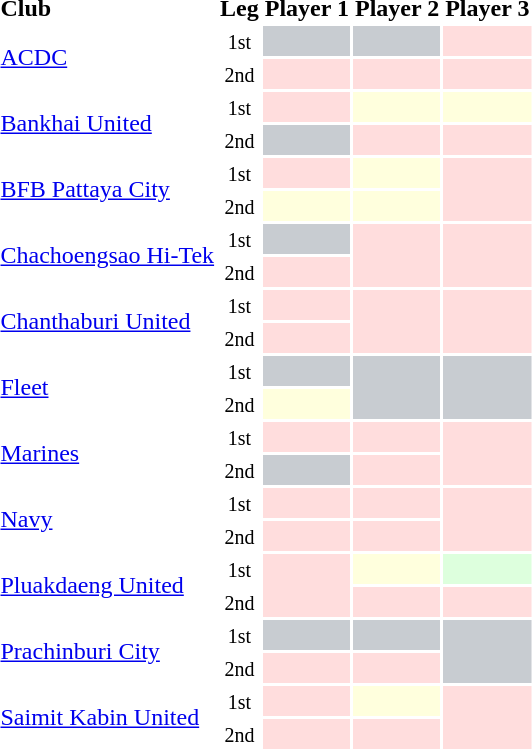<table class="sortable" style="text-align:left">
<tr>
<th>Club</th>
<th>Leg</th>
<th>Player 1</th>
<th>Player 2</th>
<th>Player 3</th>
</tr>
<tr>
<td rowspan="2"><a href='#'>ACDC</a></td>
<td align="center"><small>1st</small></td>
<td bgcolor="#c8ccd1"></td>
<td bgcolor="#c8ccd1"></td>
<td bgcolor="#ffdddd"></td>
</tr>
<tr>
<td align="center"><small>2nd</small></td>
<td bgcolor="#ffdddd"></td>
<td bgcolor="#ffdddd"></td>
<td bgcolor="#ffdddd"></td>
</tr>
<tr>
<td rowspan="2"><a href='#'>Bankhai United</a></td>
<td align="center"><small>1st</small></td>
<td bgcolor="#ffdddd"></td>
<td bgcolor="#ffffdd"></td>
<td bgcolor="#ffffdd"></td>
</tr>
<tr>
<td align="center"><small>2nd</small></td>
<td bgcolor="#c8ccd1"></td>
<td bgcolor="#ffdddd"></td>
<td bgcolor="#ffdddd"></td>
</tr>
<tr>
<td rowspan="2"><a href='#'>BFB Pattaya City</a></td>
<td align="center"><small>1st</small></td>
<td bgcolor="#ffdddd"></td>
<td bgcolor="#ffffdd"></td>
<td bgcolor="#ffdddd"rowspan="2"></td>
</tr>
<tr>
<td align="center"><small>2nd</small></td>
<td bgcolor="#ffffdd"></td>
<td bgcolor="#ffffdd"></td>
</tr>
<tr>
<td rowspan="2"><a href='#'>Chachoengsao Hi-Tek</a></td>
<td align="center"><small>1st</small></td>
<td bgcolor="#c8ccd1"></td>
<td bgcolor="#ffdddd"rowspan="2"></td>
<td bgcolor="#ffdddd"rowspan="2"></td>
</tr>
<tr>
<td align="center"><small>2nd</small></td>
<td bgcolor="#ffdddd"></td>
</tr>
<tr>
<td rowspan="2"><a href='#'>Chanthaburi United</a></td>
<td align="center"><small>1st</small></td>
<td bgcolor="#ffdddd"></td>
<td bgcolor="#ffdddd"rowspan="2"></td>
<td bgcolor="#ffdddd"rowspan="2"></td>
</tr>
<tr>
<td align="center"><small>2nd</small></td>
<td bgcolor="#ffdddd"></td>
</tr>
<tr>
<td rowspan="2"><a href='#'>Fleet</a></td>
<td align="center"><small>1st</small></td>
<td bgcolor="#c8ccd1"></td>
<td bgcolor="#c8ccd1"rowspan="2"></td>
<td bgcolor="#c8ccd1"rowspan="2"></td>
</tr>
<tr>
<td align="center"><small>2nd</small></td>
<td bgcolor="#ffffdd"></td>
</tr>
<tr>
<td rowspan="2"><a href='#'>Marines</a></td>
<td align="center"><small>1st</small></td>
<td bgcolor="#ffdddd"></td>
<td bgcolor="#ffdddd"></td>
<td bgcolor="#ffdddd"rowspan="2"></td>
</tr>
<tr>
<td align="center"><small>2nd</small></td>
<td bgcolor="#c8ccd1"></td>
<td bgcolor="#ffdddd"></td>
</tr>
<tr>
<td rowspan="2"><a href='#'>Navy</a></td>
<td align="center"><small>1st</small></td>
<td bgcolor="#ffdddd"></td>
<td bgcolor="#ffdddd"></td>
<td bgcolor="#ffdddd"rowspan="2"></td>
</tr>
<tr>
<td align="center"><small>2nd</small></td>
<td bgcolor="#ffdddd"></td>
<td bgcolor="#ffdddd"></td>
</tr>
<tr>
<td rowspan="2"><a href='#'>Pluakdaeng United</a></td>
<td align="center"><small>1st</small></td>
<td bgcolor="#ffdddd"rowspan="2"></td>
<td bgcolor="#ffffdd"></td>
<td bgcolor="#ddffdd"></td>
</tr>
<tr>
<td align="center"><small>2nd</small></td>
<td bgcolor="#ffdddd"></td>
<td bgcolor="#ffdddd"></td>
</tr>
<tr>
<td rowspan="2"><a href='#'>Prachinburi City</a></td>
<td align="center"><small>1st</small></td>
<td bgcolor="#c8ccd1"></td>
<td bgcolor="#c8ccd1"></td>
<td bgcolor="#c8ccd1"rowspan="2"></td>
</tr>
<tr>
<td align="center"><small>2nd</small></td>
<td bgcolor="#ffdddd"></td>
<td bgcolor="#ffdddd"></td>
</tr>
<tr>
<td rowspan="2"><a href='#'>Saimit Kabin United</a></td>
<td align="center"><small>1st</small></td>
<td bgcolor="#ffdddd"></td>
<td bgcolor="#ffffdd"></td>
<td bgcolor="#ffdddd"rowspan="2"></td>
</tr>
<tr>
<td align="center"><small>2nd</small></td>
<td bgcolor="#ffdddd"></td>
<td bgcolor="#ffdddd"></td>
</tr>
</table>
